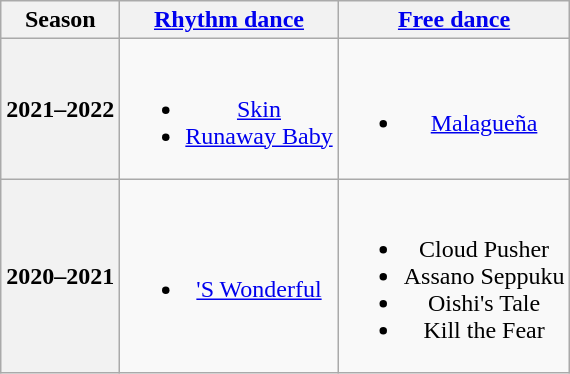<table class=wikitable style=text-align:center>
<tr>
<th>Season</th>
<th><a href='#'>Rhythm dance</a></th>
<th><a href='#'>Free dance</a></th>
</tr>
<tr>
<th>2021–2022 <br> </th>
<td><br><ul><li><a href='#'>Skin</a> <br> </li><li><a href='#'>Runaway Baby</a> <br> </li></ul></td>
<td><br><ul><li><a href='#'>Malagueña</a> <br></li></ul></td>
</tr>
<tr>
<th>2020–2021<br></th>
<td><br><ul><li><a href='#'>'S Wonderful</a><br></li></ul></td>
<td><br><ul><li>Cloud Pusher<br></li><li>Assano Seppuku<br></li><li>Oishi's Tale<br></li><li>Kill the Fear<br></li></ul></td>
</tr>
</table>
